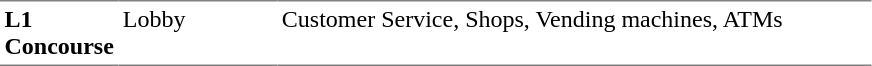<table table border=0 cellspacing=0 cellpadding=3>
<tr>
<td style="border-bottom:solid 1px gray; border-top:solid 1px gray;" valign=top width=50><strong>L1<br>Concourse</strong></td>
<td style="border-bottom:solid 1px gray; border-top:solid 1px gray;" valign=top width=100>Lobby</td>
<td style="border-bottom:solid 1px gray; border-top:solid 1px gray;" valign=top width=390>Customer Service, Shops, Vending machines, ATMs</td>
</tr>
</table>
